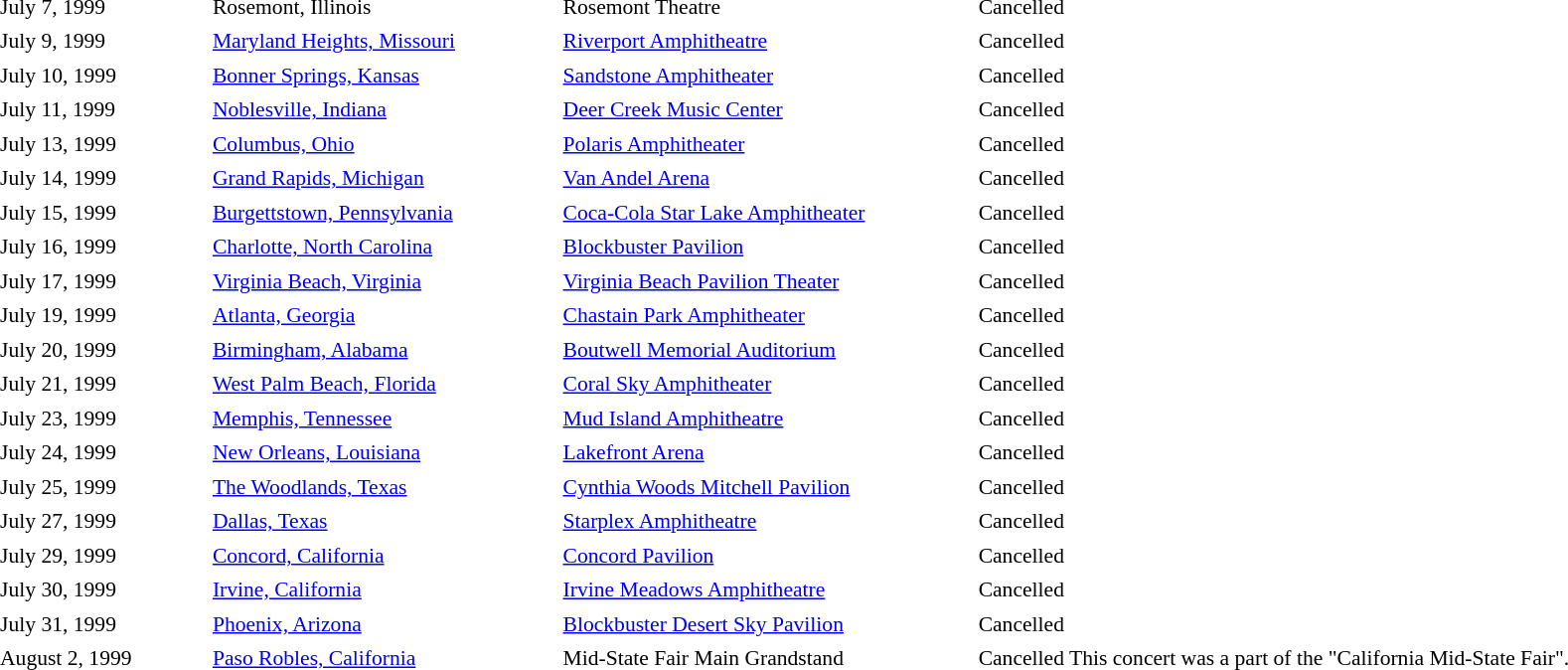<table cellpadding="2" style="border:0 solid darkgrey; font-size:90%">
<tr>
<th style="width:150px;"></th>
<th style="width:250px;"></th>
<th style="width:300px;"></th>
<th style="width:675px;"></th>
</tr>
<tr border="0">
</tr>
<tr>
<td>July 7, 1999</td>
<td>Rosemont, Illinois</td>
<td>Rosemont Theatre</td>
<td>Cancelled</td>
</tr>
<tr>
<td>July 9, 1999</td>
<td><a href='#'>Maryland Heights, Missouri</a></td>
<td><a href='#'>Riverport Amphitheatre</a></td>
<td>Cancelled</td>
</tr>
<tr>
<td>July 10, 1999</td>
<td><a href='#'>Bonner Springs, Kansas</a></td>
<td><a href='#'>Sandstone Amphitheater</a></td>
<td>Cancelled</td>
</tr>
<tr>
<td>July 11, 1999</td>
<td><a href='#'>Noblesville, Indiana</a></td>
<td><a href='#'>Deer Creek Music Center</a></td>
<td>Cancelled</td>
</tr>
<tr>
<td>July 13, 1999</td>
<td><a href='#'>Columbus, Ohio</a></td>
<td><a href='#'>Polaris Amphitheater</a></td>
<td>Cancelled</td>
</tr>
<tr>
<td>July 14, 1999</td>
<td><a href='#'>Grand Rapids, Michigan</a></td>
<td><a href='#'>Van Andel Arena</a></td>
<td>Cancelled</td>
</tr>
<tr>
<td>July 15, 1999</td>
<td><a href='#'>Burgettstown, Pennsylvania</a></td>
<td><a href='#'>Coca-Cola Star Lake Amphitheater</a></td>
<td>Cancelled</td>
</tr>
<tr>
<td>July 16, 1999</td>
<td><a href='#'>Charlotte, North Carolina</a></td>
<td><a href='#'>Blockbuster Pavilion</a></td>
<td>Cancelled</td>
</tr>
<tr>
<td>July 17, 1999</td>
<td><a href='#'>Virginia Beach, Virginia</a></td>
<td><a href='#'>Virginia Beach Pavilion Theater</a></td>
<td>Cancelled</td>
</tr>
<tr>
<td>July 19, 1999</td>
<td><a href='#'>Atlanta, Georgia</a></td>
<td><a href='#'>Chastain Park Amphitheater</a></td>
<td>Cancelled</td>
</tr>
<tr>
<td>July 20, 1999</td>
<td><a href='#'>Birmingham, Alabama</a></td>
<td><a href='#'>Boutwell Memorial Auditorium</a></td>
<td>Cancelled</td>
</tr>
<tr>
<td>July 21, 1999</td>
<td><a href='#'>West Palm Beach, Florida</a></td>
<td><a href='#'>Coral Sky Amphitheater</a></td>
<td>Cancelled</td>
</tr>
<tr>
<td>July 23, 1999</td>
<td><a href='#'>Memphis, Tennessee</a></td>
<td><a href='#'>Mud Island Amphitheatre</a></td>
<td>Cancelled</td>
</tr>
<tr>
<td>July 24, 1999</td>
<td><a href='#'>New Orleans, Louisiana</a></td>
<td><a href='#'>Lakefront Arena</a></td>
<td>Cancelled</td>
</tr>
<tr>
<td>July 25, 1999</td>
<td><a href='#'>The Woodlands, Texas</a></td>
<td><a href='#'>Cynthia Woods Mitchell Pavilion</a></td>
<td>Cancelled</td>
</tr>
<tr>
<td>July 27, 1999</td>
<td><a href='#'>Dallas, Texas</a></td>
<td><a href='#'>Starplex Amphitheatre</a></td>
<td>Cancelled</td>
</tr>
<tr>
<td>July 29, 1999</td>
<td><a href='#'>Concord, California</a></td>
<td><a href='#'>Concord Pavilion</a></td>
<td>Cancelled</td>
</tr>
<tr>
<td>July 30, 1999</td>
<td><a href='#'>Irvine, California</a></td>
<td><a href='#'>Irvine Meadows Amphitheatre</a></td>
<td>Cancelled</td>
</tr>
<tr>
<td>July 31, 1999</td>
<td><a href='#'>Phoenix, Arizona</a></td>
<td><a href='#'>Blockbuster Desert Sky Pavilion</a></td>
<td>Cancelled</td>
</tr>
<tr>
<td>August 2, 1999</td>
<td><a href='#'>Paso Robles, California</a></td>
<td>Mid-State Fair Main Grandstand</td>
<td>Cancelled This concert was a part of the "California Mid-State Fair".</td>
</tr>
<tr>
</tr>
</table>
